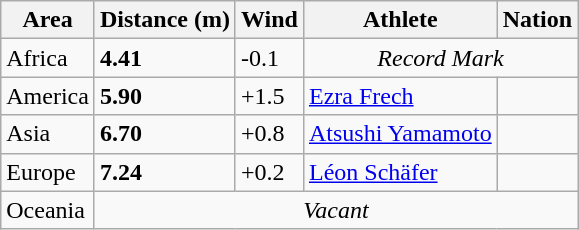<table class="wikitable">
<tr>
<th>Area</th>
<th>Distance (m)</th>
<th>Wind</th>
<th>Athlete</th>
<th>Nation</th>
</tr>
<tr>
<td>Africa</td>
<td><strong>4.41</strong></td>
<td>-0.1</td>
<td colspan="2" align="center"><em>Record Mark</em></td>
</tr>
<tr>
<td>America</td>
<td><strong>5.90</strong></td>
<td>+1.5</td>
<td><a href='#'>Ezra Frech</a></td>
<td></td>
</tr>
<tr>
<td>Asia</td>
<td><strong>6.70</strong></td>
<td>+0.8</td>
<td><a href='#'>Atsushi Yamamoto</a></td>
<td></td>
</tr>
<tr>
<td>Europe</td>
<td><strong>7.24</strong> </td>
<td>+0.2</td>
<td><a href='#'>Léon Schäfer</a></td>
<td></td>
</tr>
<tr>
<td>Oceania</td>
<td colspan="4" align="center"><em>Vacant</em></td>
</tr>
</table>
